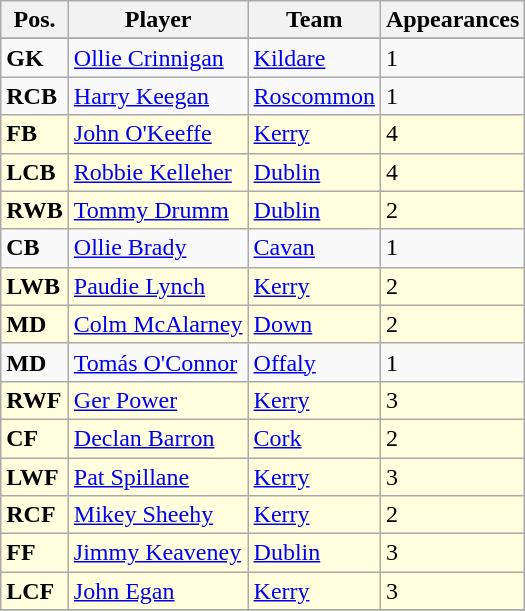<table class="wikitable">
<tr>
<th>Pos.</th>
<th>Player</th>
<th>Team</th>
<th>Appearances</th>
</tr>
<tr>
</tr>
<tr>
<td><strong>GK</strong></td>
<td> <a href='#'>Ollie Crinnigan</a></td>
<td><a href='#'>Kildare</a></td>
<td>1</td>
</tr>
<tr>
<td><strong>RCB</strong></td>
<td> <a href='#'>Harry Keegan</a></td>
<td><a href='#'>Roscommon</a></td>
<td>1</td>
</tr>
<tr bgcolor=#FFFFDD>
<td><strong>FB</strong></td>
<td> <a href='#'>John O'Keeffe</a></td>
<td><a href='#'>Kerry</a></td>
<td>4</td>
</tr>
<tr bgcolor=#FFFFDD>
<td><strong>LCB</strong></td>
<td> <a href='#'>Robbie Kelleher</a></td>
<td><a href='#'>Dublin</a></td>
<td>4</td>
</tr>
<tr bgcolor=#FFFFDD>
<td><strong>RWB</strong></td>
<td> <a href='#'>Tommy Drumm</a></td>
<td><a href='#'>Dublin</a></td>
<td>2</td>
</tr>
<tr>
<td><strong>CB</strong></td>
<td> <a href='#'>Ollie Brady</a></td>
<td><a href='#'>Cavan</a></td>
<td>1</td>
</tr>
<tr bgcolor=#FFFFDD>
<td><strong>LWB</strong></td>
<td> <a href='#'>Paudie Lynch</a></td>
<td><a href='#'>Kerry</a></td>
<td>2</td>
</tr>
<tr bgcolor=#FFFFDD>
<td><strong>MD</strong></td>
<td> <a href='#'>Colm McAlarney</a></td>
<td><a href='#'>Down</a></td>
<td>2</td>
</tr>
<tr>
<td><strong>MD</strong></td>
<td> <a href='#'>Tomás O'Connor</a></td>
<td><a href='#'>Offaly</a></td>
<td>1</td>
</tr>
<tr bgcolor=#FFFFDD>
<td><strong>RWF</strong></td>
<td> <a href='#'>Ger Power</a></td>
<td><a href='#'>Kerry</a></td>
<td>3</td>
</tr>
<tr bgcolor=#FFFFDD>
<td><strong>CF</strong></td>
<td> <a href='#'>Declan Barron</a></td>
<td><a href='#'>Cork</a></td>
<td>2</td>
</tr>
<tr bgcolor=#FFFFDD>
<td><strong>LWF</strong></td>
<td> <a href='#'>Pat Spillane</a></td>
<td><a href='#'>Kerry</a></td>
<td>3</td>
</tr>
<tr bgcolor=#FFFFDD>
<td><strong>RCF</strong></td>
<td> <a href='#'>Mikey Sheehy</a></td>
<td><a href='#'>Kerry</a></td>
<td>2</td>
</tr>
<tr bgcolor=#FFFFDD>
<td><strong>FF</strong></td>
<td> <a href='#'>Jimmy Keaveney</a></td>
<td><a href='#'>Dublin</a></td>
<td>3</td>
</tr>
<tr bgcolor=#FFFFDD>
<td><strong>LCF</strong></td>
<td> <a href='#'>John Egan</a></td>
<td><a href='#'>Kerry</a></td>
<td>3</td>
</tr>
<tr>
</tr>
</table>
